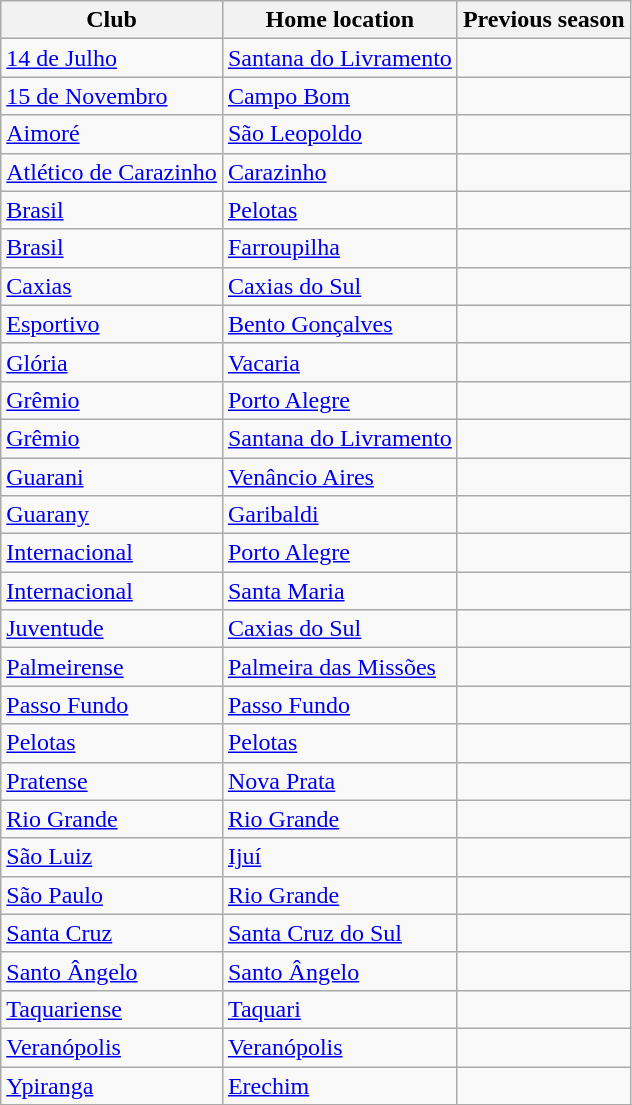<table class="wikitable sortable">
<tr>
<th>Club</th>
<th>Home location</th>
<th>Previous season</th>
</tr>
<tr>
<td><a href='#'>14 de Julho</a></td>
<td><a href='#'>Santana do Livramento</a></td>
<td></td>
</tr>
<tr>
<td><a href='#'>15 de Novembro</a></td>
<td><a href='#'>Campo Bom</a></td>
<td></td>
</tr>
<tr>
<td><a href='#'>Aimoré</a></td>
<td><a href='#'>São Leopoldo</a></td>
<td></td>
</tr>
<tr>
<td><a href='#'>Atlético de Carazinho</a></td>
<td><a href='#'>Carazinho</a></td>
<td></td>
</tr>
<tr>
<td><a href='#'>Brasil</a></td>
<td><a href='#'>Pelotas</a></td>
<td></td>
</tr>
<tr>
<td><a href='#'>Brasil</a></td>
<td><a href='#'>Farroupilha</a></td>
<td></td>
</tr>
<tr>
<td><a href='#'>Caxias</a></td>
<td><a href='#'>Caxias do Sul</a></td>
<td></td>
</tr>
<tr>
<td><a href='#'>Esportivo</a></td>
<td><a href='#'>Bento Gonçalves</a></td>
<td></td>
</tr>
<tr>
<td><a href='#'>Glória</a></td>
<td><a href='#'>Vacaria</a></td>
<td></td>
</tr>
<tr>
<td><a href='#'>Grêmio</a></td>
<td><a href='#'>Porto Alegre</a></td>
<td></td>
</tr>
<tr>
<td><a href='#'>Grêmio</a></td>
<td><a href='#'>Santana do Livramento</a></td>
<td></td>
</tr>
<tr>
<td><a href='#'>Guarani</a></td>
<td><a href='#'>Venâncio Aires</a></td>
<td></td>
</tr>
<tr>
<td><a href='#'>Guarany</a></td>
<td><a href='#'>Garibaldi</a></td>
<td></td>
</tr>
<tr>
<td><a href='#'>Internacional</a></td>
<td><a href='#'>Porto Alegre</a></td>
<td></td>
</tr>
<tr>
<td><a href='#'>Internacional</a></td>
<td><a href='#'>Santa Maria</a></td>
<td></td>
</tr>
<tr>
<td><a href='#'>Juventude</a></td>
<td><a href='#'>Caxias do Sul</a></td>
<td></td>
</tr>
<tr>
<td><a href='#'>Palmeirense</a></td>
<td><a href='#'>Palmeira das Missões</a></td>
<td></td>
</tr>
<tr>
<td><a href='#'>Passo Fundo</a></td>
<td><a href='#'>Passo Fundo</a></td>
<td></td>
</tr>
<tr>
<td><a href='#'>Pelotas</a></td>
<td><a href='#'>Pelotas</a></td>
<td></td>
</tr>
<tr>
<td><a href='#'>Pratense</a></td>
<td><a href='#'>Nova Prata</a></td>
<td></td>
</tr>
<tr>
<td><a href='#'>Rio Grande</a></td>
<td><a href='#'>Rio Grande</a></td>
<td></td>
</tr>
<tr>
<td><a href='#'>São Luiz</a></td>
<td><a href='#'>Ijuí</a></td>
<td></td>
</tr>
<tr>
<td><a href='#'>São Paulo</a></td>
<td><a href='#'>Rio Grande</a></td>
<td></td>
</tr>
<tr>
<td><a href='#'>Santa Cruz</a></td>
<td><a href='#'>Santa Cruz do Sul</a></td>
<td></td>
</tr>
<tr>
<td><a href='#'>Santo Ângelo</a></td>
<td><a href='#'>Santo Ângelo</a></td>
<td></td>
</tr>
<tr>
<td><a href='#'>Taquariense</a></td>
<td><a href='#'>Taquari</a></td>
<td></td>
</tr>
<tr>
<td><a href='#'>Veranópolis</a></td>
<td><a href='#'>Veranópolis</a></td>
<td></td>
</tr>
<tr>
<td><a href='#'>Ypiranga</a></td>
<td><a href='#'>Erechim</a></td>
<td></td>
</tr>
<tr>
</tr>
</table>
